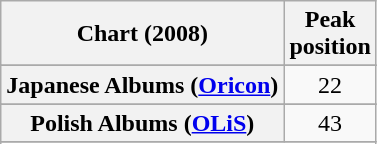<table class="wikitable sortable plainrowheaders">
<tr>
<th scope="col">Chart (2008)</th>
<th scope="col">Peak<br>position</th>
</tr>
<tr>
</tr>
<tr>
</tr>
<tr>
</tr>
<tr>
</tr>
<tr>
</tr>
<tr>
</tr>
<tr>
</tr>
<tr>
</tr>
<tr>
</tr>
<tr>
</tr>
<tr>
</tr>
<tr>
<th scope="row">Japanese Albums (<a href='#'>Oricon</a>)</th>
<td style="text-align:center;">22</td>
</tr>
<tr>
</tr>
<tr>
</tr>
<tr>
</tr>
<tr>
<th scope="row">Polish Albums (<a href='#'>OLiS</a>)</th>
<td style="text-align:center;">43</td>
</tr>
<tr>
</tr>
<tr>
</tr>
<tr>
</tr>
<tr>
</tr>
<tr>
</tr>
<tr>
</tr>
</table>
